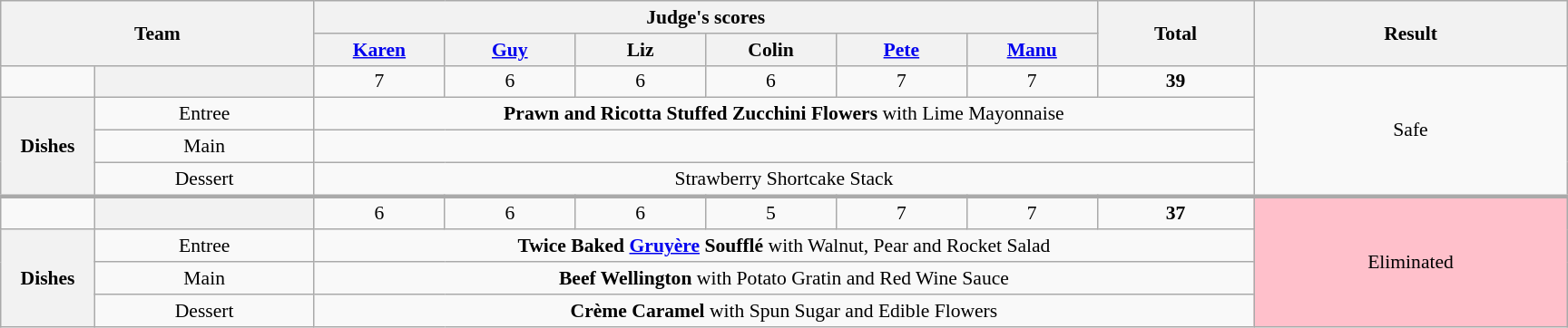<table class="wikitable plainrowheaders" style="margin:1em auto; text-align:center; font-size:90%; width:80em;">
<tr>
<th rowspan="2" style="width:20%;" colspan="2">Team</th>
<th colspan="6" style="width:50%;">Judge's scores</th>
<th rowspan="2" style="width:10%;">Total<br></th>
<th rowspan="2" style="width:20%;">Result</th>
</tr>
<tr>
<th style="width:50px;"><a href='#'>Karen</a></th>
<th style="width:50px;"><a href='#'>Guy</a></th>
<th style="width:50px;">Liz</th>
<th style="width:50px;">Colin</th>
<th style="width:50px;"><a href='#'>Pete</a></th>
<th style="width:50px;"><a href='#'>Manu</a></th>
</tr>
<tr>
<td></td>
<th style="width:14%;"></th>
<td>7</td>
<td>6</td>
<td>6</td>
<td>6</td>
<td>7</td>
<td>7</td>
<td><strong>39</strong></td>
<td rowspan="4">Safe</td>
</tr>
<tr>
<th rowspan="3">Dishes</th>
<td>Entree</td>
<td colspan="7"><strong>Prawn and Ricotta Stuffed Zucchini Flowers</strong> with Lime Mayonnaise</td>
</tr>
<tr>
<td>Main</td>
<td colspan="7"></td>
</tr>
<tr>
<td>Dessert</td>
<td colspan="7">Strawberry Shortcake Stack</td>
</tr>
<tr style="border-top:3px solid #aaa;">
<td></td>
<th></th>
<td>6</td>
<td>6</td>
<td>6</td>
<td>5</td>
<td>7</td>
<td>7</td>
<td><strong>37</strong></td>
<td style="background:pink" rowspan="4">Eliminated</td>
</tr>
<tr>
<th rowspan="3">Dishes</th>
<td>Entree</td>
<td colspan="7"><strong>Twice Baked <a href='#'>Gruyère</a> Soufflé</strong> with Walnut, Pear and Rocket Salad</td>
</tr>
<tr>
<td>Main</td>
<td colspan="7"><strong>Beef Wellington</strong> with Potato Gratin and Red Wine Sauce</td>
</tr>
<tr>
<td>Dessert</td>
<td colspan="7"><strong>Crème Caramel</strong> with Spun Sugar and Edible Flowers</td>
</tr>
</table>
